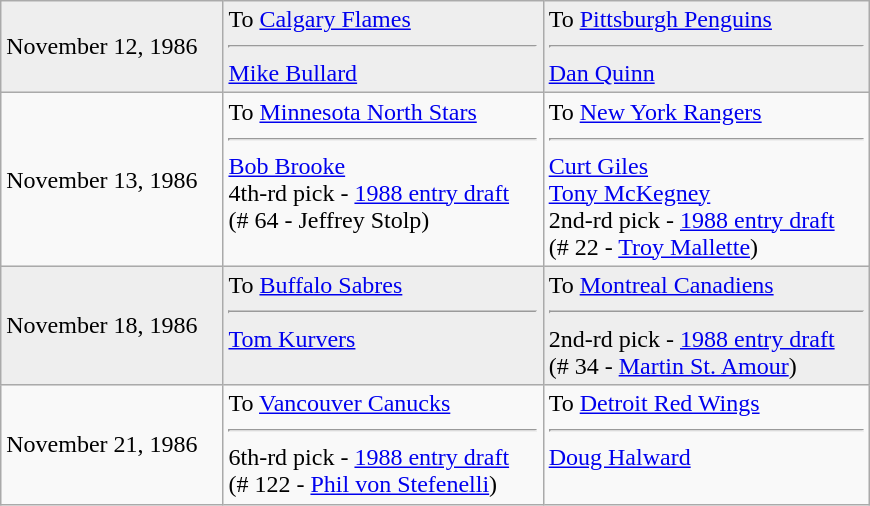<table class="wikitable" style="border:1px solid #999; width:580px;">
<tr style="background:#eee;">
<td>November 12, 1986</td>
<td valign="top">To <a href='#'>Calgary Flames</a><hr><a href='#'>Mike Bullard</a></td>
<td valign="top">To <a href='#'>Pittsburgh Penguins</a><hr><a href='#'>Dan Quinn</a></td>
</tr>
<tr>
<td>November 13, 1986</td>
<td valign="top">To <a href='#'>Minnesota North Stars</a><hr><a href='#'>Bob Brooke</a><br>4th-rd pick - <a href='#'>1988 entry draft</a><br>(# 64 - Jeffrey Stolp)</td>
<td valign="top">To <a href='#'>New York Rangers</a><hr><a href='#'>Curt Giles</a><br><a href='#'>Tony McKegney</a><br>2nd-rd pick - <a href='#'>1988 entry draft</a><br>(# 22 - <a href='#'>Troy Mallette</a>)</td>
</tr>
<tr style="background:#eee;">
<td>November 18, 1986</td>
<td valign="top">To <a href='#'>Buffalo Sabres</a><hr><a href='#'>Tom Kurvers</a></td>
<td valign="top">To <a href='#'>Montreal Canadiens</a><hr>2nd-rd pick - <a href='#'>1988 entry draft</a><br>(# 34 - <a href='#'>Martin St. Amour</a>)</td>
</tr>
<tr>
<td>November 21, 1986</td>
<td valign="top">To <a href='#'>Vancouver Canucks</a><hr>6th-rd pick - <a href='#'>1988 entry draft</a><br>(# 122 - <a href='#'>Phil von Stefenelli</a>)</td>
<td valign="top">To <a href='#'>Detroit Red Wings</a><hr><a href='#'>Doug Halward</a></td>
</tr>
</table>
